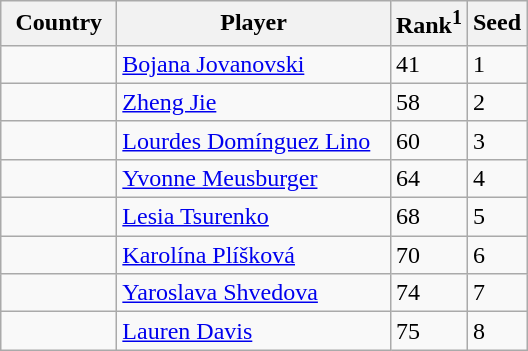<table class="sortable wikitable">
<tr>
<th width="70">Country</th>
<th width="175">Player</th>
<th>Rank<sup>1</sup></th>
<th>Seed</th>
</tr>
<tr>
<td></td>
<td><a href='#'>Bojana Jovanovski</a></td>
<td>41</td>
<td>1</td>
</tr>
<tr>
<td></td>
<td><a href='#'>Zheng Jie</a></td>
<td>58</td>
<td>2</td>
</tr>
<tr>
<td></td>
<td><a href='#'>Lourdes Domínguez Lino</a></td>
<td>60</td>
<td>3</td>
</tr>
<tr>
<td></td>
<td><a href='#'>Yvonne Meusburger</a></td>
<td>64</td>
<td>4</td>
</tr>
<tr>
<td></td>
<td><a href='#'>Lesia Tsurenko</a></td>
<td>68</td>
<td>5</td>
</tr>
<tr>
<td></td>
<td><a href='#'>Karolína Plíšková</a></td>
<td>70</td>
<td>6</td>
</tr>
<tr>
<td></td>
<td><a href='#'>Yaroslava Shvedova</a></td>
<td>74</td>
<td>7</td>
</tr>
<tr>
<td></td>
<td><a href='#'>Lauren Davis</a></td>
<td>75</td>
<td>8</td>
</tr>
</table>
